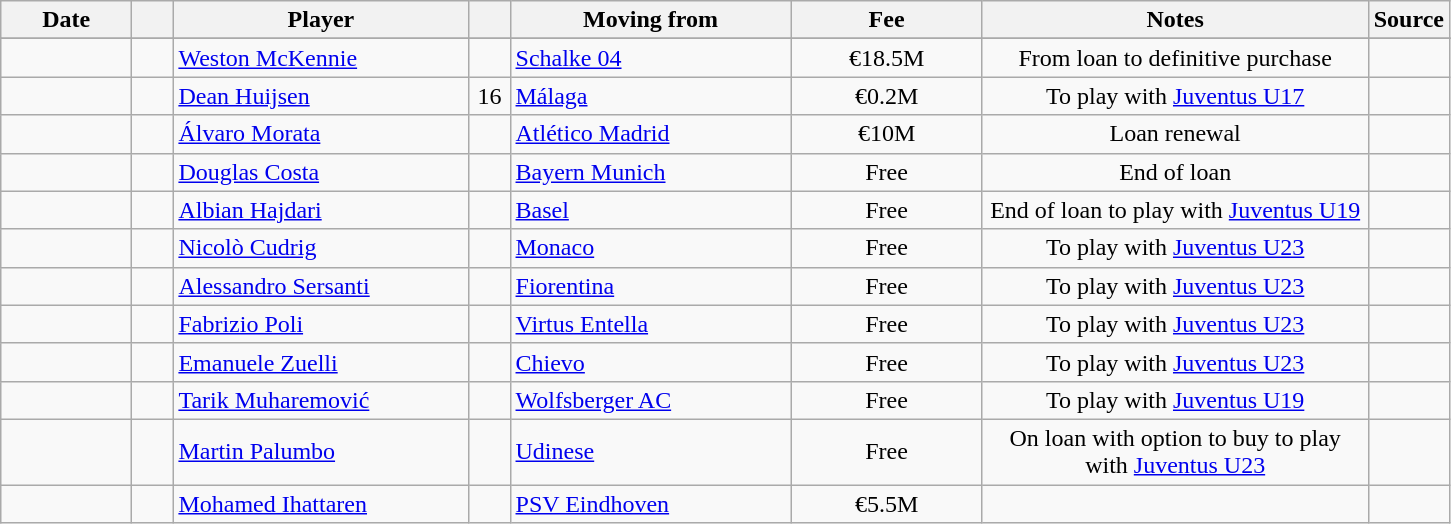<table class="wikitable sortable">
<tr>
<th style="width:80px;">Date</th>
<th style="width:20px;"></th>
<th style="width:190px;">Player</th>
<th style="width:20px;"></th>
<th style="width:180px;">Moving from</th>
<th style="width:120px;" class="unsortable">Fee</th>
<th style="width:250px;" class="unsortable">Notes</th>
<th style="width:20px;">Source</th>
</tr>
<tr>
</tr>
<tr>
<td></td>
<td align="center"></td>
<td> <a href='#'>Weston McKennie</a></td>
<td align="center"></td>
<td> <a href='#'>Schalke 04</a></td>
<td align="center">€18.5M</td>
<td align="center">From loan to definitive purchase</td>
<td></td>
</tr>
<tr>
<td></td>
<td align="center"></td>
<td> <a href='#'>Dean Huijsen</a></td>
<td align="center">16</td>
<td> <a href='#'>Málaga</a></td>
<td align="center">€0.2M</td>
<td align="center">To play with <a href='#'>Juventus U17</a></td>
<td></td>
</tr>
<tr>
<td></td>
<td align=center></td>
<td> <a href='#'>Álvaro Morata</a></td>
<td align="center"></td>
<td> <a href='#'>Atlético Madrid</a></td>
<td align=center>€10M</td>
<td align=center>Loan renewal</td>
<td></td>
</tr>
<tr>
<td></td>
<td align="center"></td>
<td> <a href='#'>Douglas Costa</a></td>
<td align="center"></td>
<td> <a href='#'>Bayern Munich</a></td>
<td align="center">Free</td>
<td align="center">End of loan</td>
<td></td>
</tr>
<tr>
<td></td>
<td align="center"></td>
<td> <a href='#'>Albian Hajdari</a></td>
<td align="center"></td>
<td> <a href='#'>Basel</a></td>
<td align="center">Free</td>
<td align="center">End of loan to play with <a href='#'>Juventus U19</a></td>
<td></td>
</tr>
<tr>
<td></td>
<td align="center"></td>
<td> <a href='#'>Nicolò Cudrig</a></td>
<td align="center"></td>
<td> <a href='#'>Monaco</a></td>
<td align="center">Free</td>
<td align="center">To play with <a href='#'>Juventus U23</a></td>
<td></td>
</tr>
<tr>
<td></td>
<td align="center"></td>
<td> <a href='#'>Alessandro Sersanti</a></td>
<td align="center"></td>
<td> <a href='#'>Fiorentina</a></td>
<td align="center">Free</td>
<td align="center">To play with <a href='#'>Juventus U23</a></td>
<td></td>
</tr>
<tr>
<td></td>
<td align="center"></td>
<td> <a href='#'>Fabrizio Poli</a></td>
<td align="center"></td>
<td> <a href='#'>Virtus Entella</a></td>
<td align="center">Free</td>
<td align="center">To play with <a href='#'>Juventus U23</a></td>
<td></td>
</tr>
<tr>
<td></td>
<td align="center"></td>
<td> <a href='#'>Emanuele Zuelli</a></td>
<td align="center"></td>
<td> <a href='#'>Chievo</a></td>
<td align="center">Free</td>
<td align="center">To play with <a href='#'>Juventus U23</a></td>
<td></td>
</tr>
<tr>
<td></td>
<td align="center"></td>
<td> <a href='#'>Tarik Muharemović</a></td>
<td align="center"></td>
<td> <a href='#'>Wolfsberger AC</a></td>
<td align="center">Free</td>
<td align="center">To play with <a href='#'>Juventus U19</a></td>
<td></td>
</tr>
<tr>
<td></td>
<td align="center"></td>
<td> <a href='#'>Martin Palumbo</a></td>
<td align="center"></td>
<td> <a href='#'>Udinese</a></td>
<td align="center">Free</td>
<td align="center">On loan with option to buy to play with <a href='#'>Juventus U23</a></td>
<td></td>
</tr>
<tr>
<td></td>
<td align=center></td>
<td> <a href='#'>Mohamed Ihattaren</a></td>
<td align=center></td>
<td align=left> <a href='#'>PSV Eindhoven</a></td>
<td align="center">€5.5M</td>
<td align=center></td>
<td></td>
</tr>
</table>
